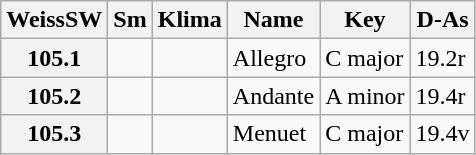<table border="1" class="wikitable sortable">
<tr>
<th data-sort-type="number">WeissSW</th>
<th>Sm</th>
<th>Klima</th>
<th class="unsortable">Name</th>
<th class="unsortable">Key</th>
<th>D-As</th>
</tr>
<tr>
<th data-sort-value="1">105.1</th>
<td></td>
<td></td>
<td>Allegro</td>
<td>C major</td>
<td>19.2r</td>
</tr>
<tr>
<th data-sort-value="2">105.2</th>
<td></td>
<td></td>
<td>Andante</td>
<td>A minor</td>
<td>19.4r</td>
</tr>
<tr>
<th data-sort-value="3">105.3</th>
<td></td>
<td></td>
<td>Menuet</td>
<td>C major</td>
<td>19.4v</td>
</tr>
</table>
